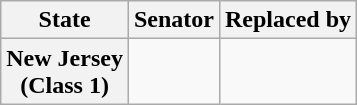<table class="wikitable sortable plainrowheaders">
<tr>
<th scope="col">State</th>
<th scope="col">Senator</th>
<th scope="col">Replaced by</th>
</tr>
<tr>
<th>New Jersey<br>(Class 1)</th>
<td></td>
<td></td>
</tr>
</table>
